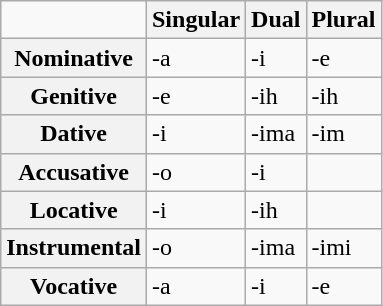<table class="wikitable">
<tr>
<td></td>
<th>Singular</th>
<th>Dual</th>
<th>Plural</th>
</tr>
<tr>
<th>Nominative</th>
<td>-a</td>
<td>-i</td>
<td>-e</td>
</tr>
<tr>
<th>Genitive</th>
<td>-e</td>
<td>-ih</td>
<td>-ih</td>
</tr>
<tr>
<th>Dative</th>
<td>-i</td>
<td>-ima</td>
<td>-im</td>
</tr>
<tr>
<th>Accusative</th>
<td>-o</td>
<td>-i</td>
<td></td>
</tr>
<tr>
<th>Locative</th>
<td>-i</td>
<td>-ih</td>
<td></td>
</tr>
<tr>
<th>Instrumental</th>
<td>-o</td>
<td>-ima</td>
<td>-imi</td>
</tr>
<tr>
<th>Vocative</th>
<td>-a</td>
<td>-i</td>
<td>-e</td>
</tr>
</table>
